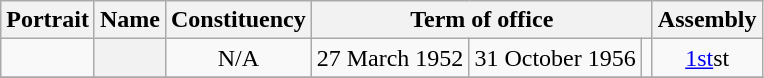<table class="wikitable" style="text-align:center">
<tr align="center">
<th class="unsortable" scope="col">Portrait</th>
<th scope="col" class="sortable">Name</th>
<th scope="col">Constituency</th>
<th colspan="3" scope="colgroup">Term of office</th>
<th scope="col">Assembly</th>
</tr>
<tr align="center">
<td></td>
<th scope="row"></th>
<td>N/A</td>
<td>27 March 1952</td>
<td>31 October 1956</td>
<td></td>
<td><a href='#'>1st</a>st</td>
</tr>
<tr>
</tr>
</table>
